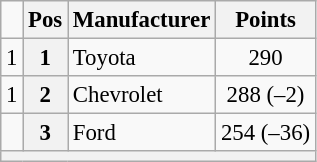<table class="wikitable" style="font-size: 95%;">
<tr>
<td></td>
<th>Pos</th>
<th>Manufacturer</th>
<th>Points</th>
</tr>
<tr>
<td align="left"> 1</td>
<th style="text-align:center;">1</th>
<td>Toyota</td>
<td style="text-align:center;">290</td>
</tr>
<tr>
<td align="left"> 1</td>
<th style="text-align:center;">2</th>
<td>Chevrolet</td>
<td style="text-align:center;">288 (–2)</td>
</tr>
<tr>
<td align="left"></td>
<th style="text-align:center;">3</th>
<td>Ford</td>
<td style="text-align:center;">254 (–36)</td>
</tr>
<tr class="sortbottom">
<th colspan="9"></th>
</tr>
</table>
